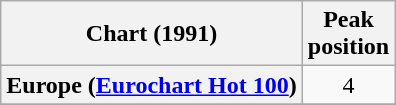<table class="wikitable sortable plainrowheaders" style="text-align:center">
<tr>
<th>Chart (1991)</th>
<th>Peak<br>position</th>
</tr>
<tr>
<th scope="row">Europe (<a href='#'>Eurochart Hot 100</a>)</th>
<td>4</td>
</tr>
<tr>
</tr>
<tr>
</tr>
<tr>
</tr>
</table>
